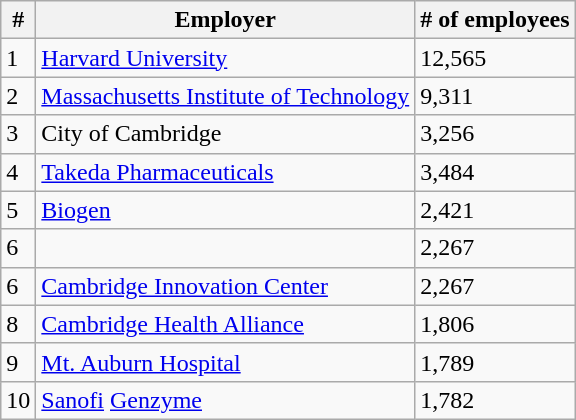<table class="wikitable">
<tr>
<th>#</th>
<th>Employer</th>
<th># of employees</th>
</tr>
<tr>
<td>1</td>
<td><a href='#'>Harvard University</a></td>
<td>12,565</td>
</tr>
<tr>
<td>2</td>
<td><a href='#'>Massachusetts Institute of Technology</a></td>
<td>9,311</td>
</tr>
<tr>
<td>3</td>
<td>City of Cambridge</td>
<td>3,256</td>
</tr>
<tr>
<td>4</td>
<td><a href='#'>Takeda Pharmaceuticals</a></td>
<td>3,484</td>
</tr>
<tr>
<td>5</td>
<td><a href='#'>Biogen</a></td>
<td>2,421</td>
</tr>
<tr>
<td>6</td>
<td></td>
<td>2,267</td>
</tr>
<tr>
<td>6</td>
<td><a href='#'>Cambridge Innovation Center</a></td>
<td>2,267</td>
</tr>
<tr>
<td>8</td>
<td><a href='#'>Cambridge Health Alliance</a></td>
<td>1,806</td>
</tr>
<tr>
<td>9</td>
<td><a href='#'>Mt. Auburn Hospital</a></td>
<td>1,789</td>
</tr>
<tr>
<td>10</td>
<td><a href='#'>Sanofi</a> <a href='#'>Genzyme</a></td>
<td>1,782</td>
</tr>
</table>
